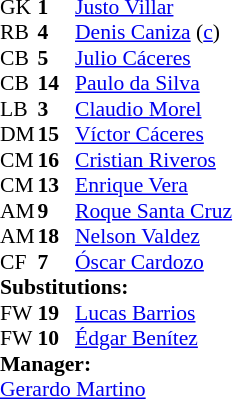<table style="font-size: 90%" cellspacing="0" cellpadding="0">
<tr>
<th width="25"></th>
<th width="25"></th>
</tr>
<tr>
<td>GK</td>
<td><strong>1</strong></td>
<td><a href='#'>Justo Villar</a></td>
</tr>
<tr>
<td>RB</td>
<td><strong>4</strong></td>
<td><a href='#'>Denis Caniza</a> (<a href='#'>c</a>)</td>
</tr>
<tr>
<td>CB</td>
<td><strong>5</strong></td>
<td><a href='#'>Julio Cáceres</a></td>
</tr>
<tr>
<td>CB</td>
<td><strong>14</strong></td>
<td><a href='#'>Paulo da Silva</a></td>
</tr>
<tr>
<td>LB</td>
<td><strong>3</strong></td>
<td><a href='#'>Claudio Morel</a></td>
</tr>
<tr>
<td>DM</td>
<td><strong>15</strong></td>
<td><a href='#'>Víctor Cáceres</a></td>
<td></td>
</tr>
<tr>
<td>CM</td>
<td><strong>16</strong></td>
<td><a href='#'>Cristian Riveros</a></td>
</tr>
<tr>
<td>CM</td>
<td><strong>13</strong></td>
<td><a href='#'>Enrique Vera</a></td>
</tr>
<tr>
<td>AM</td>
<td><strong>9</strong></td>
<td><a href='#'>Roque Santa Cruz</a></td>
<td></td>
</tr>
<tr>
<td>AM</td>
<td><strong>18</strong></td>
<td><a href='#'>Nelson Valdez</a></td>
<td></td>
<td></td>
</tr>
<tr>
<td>CF</td>
<td><strong>7</strong></td>
<td><a href='#'>Óscar Cardozo</a></td>
<td></td>
<td></td>
</tr>
<tr>
<td colspan=3><strong>Substitutions:</strong></td>
</tr>
<tr>
<td>FW</td>
<td><strong>19</strong></td>
<td><a href='#'>Lucas Barrios</a></td>
<td></td>
<td></td>
</tr>
<tr>
<td>FW</td>
<td><strong>10</strong></td>
<td><a href='#'>Édgar Benítez</a></td>
<td></td>
<td></td>
</tr>
<tr>
<td colspan=3><strong>Manager:</strong></td>
</tr>
<tr>
<td colspan=3><a href='#'>Gerardo Martino</a></td>
</tr>
</table>
